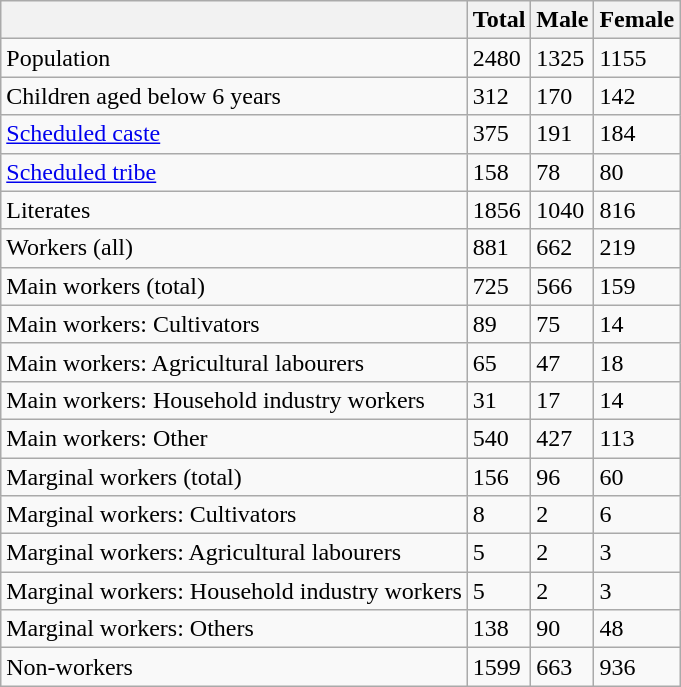<table class="wikitable sortable">
<tr>
<th></th>
<th>Total</th>
<th>Male</th>
<th>Female</th>
</tr>
<tr>
<td>Population</td>
<td>2480</td>
<td>1325</td>
<td>1155</td>
</tr>
<tr>
<td>Children aged below 6 years</td>
<td>312</td>
<td>170</td>
<td>142</td>
</tr>
<tr>
<td><a href='#'>Scheduled caste</a></td>
<td>375</td>
<td>191</td>
<td>184</td>
</tr>
<tr>
<td><a href='#'>Scheduled tribe</a></td>
<td>158</td>
<td>78</td>
<td>80</td>
</tr>
<tr>
<td>Literates</td>
<td>1856</td>
<td>1040</td>
<td>816</td>
</tr>
<tr>
<td>Workers (all)</td>
<td>881</td>
<td>662</td>
<td>219</td>
</tr>
<tr>
<td>Main workers (total)</td>
<td>725</td>
<td>566</td>
<td>159</td>
</tr>
<tr>
<td>Main workers: Cultivators</td>
<td>89</td>
<td>75</td>
<td>14</td>
</tr>
<tr>
<td>Main workers: Agricultural labourers</td>
<td>65</td>
<td>47</td>
<td>18</td>
</tr>
<tr>
<td>Main workers: Household industry workers</td>
<td>31</td>
<td>17</td>
<td>14</td>
</tr>
<tr>
<td>Main workers: Other</td>
<td>540</td>
<td>427</td>
<td>113</td>
</tr>
<tr>
<td>Marginal workers (total)</td>
<td>156</td>
<td>96</td>
<td>60</td>
</tr>
<tr>
<td>Marginal workers: Cultivators</td>
<td>8</td>
<td>2</td>
<td>6</td>
</tr>
<tr>
<td>Marginal workers: Agricultural labourers</td>
<td>5</td>
<td>2</td>
<td>3</td>
</tr>
<tr>
<td>Marginal workers: Household industry workers</td>
<td>5</td>
<td>2</td>
<td>3</td>
</tr>
<tr>
<td>Marginal workers: Others</td>
<td>138</td>
<td>90</td>
<td>48</td>
</tr>
<tr>
<td>Non-workers</td>
<td>1599</td>
<td>663</td>
<td>936</td>
</tr>
</table>
